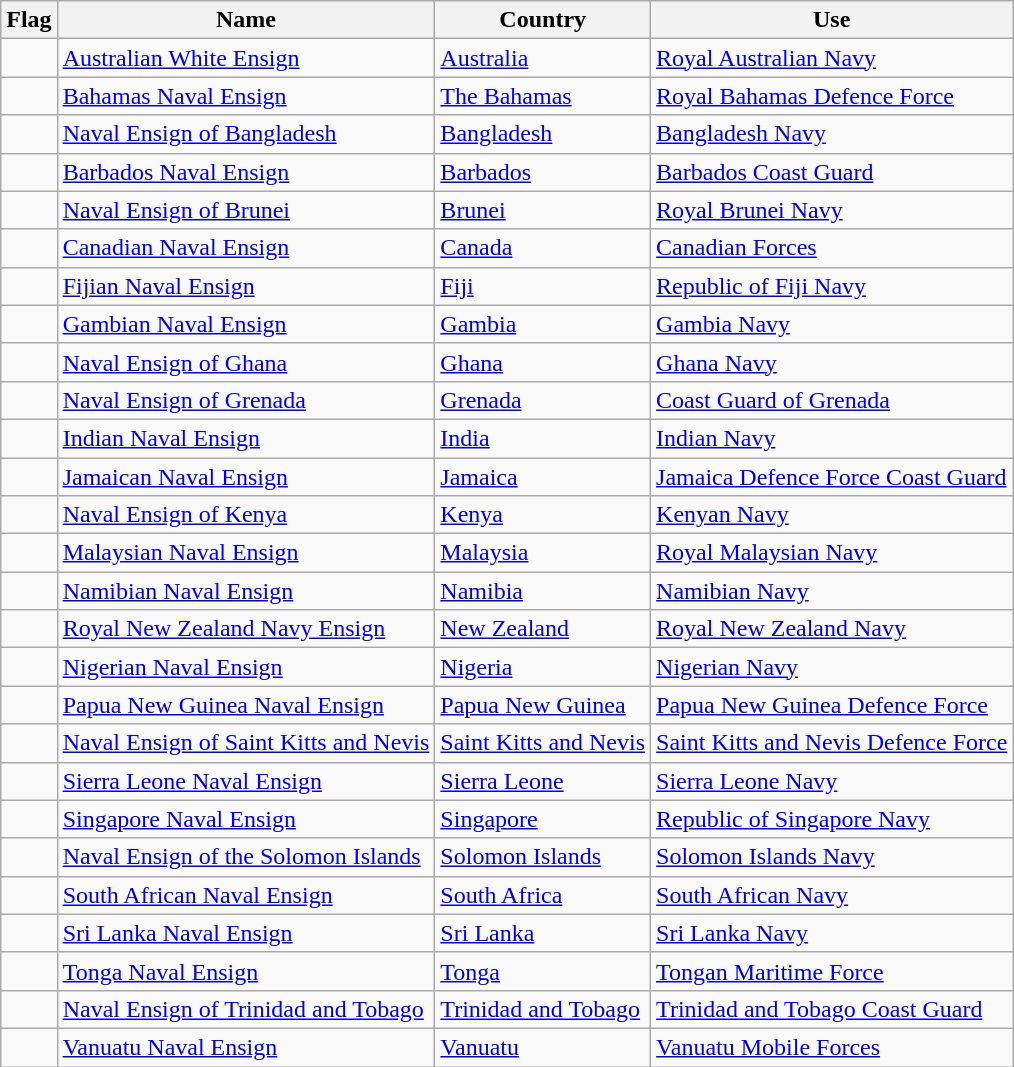<table class="wikitable">
<tr>
<th>Flag</th>
<th>Name</th>
<th>Country</th>
<th>Use</th>
</tr>
<tr>
<td></td>
<td><a href='#'>Australian White Ensign</a></td>
<td><a href='#'>Australia</a></td>
<td><a href='#'>Royal Australian Navy</a></td>
</tr>
<tr>
<td></td>
<td><a href='#'>Bahamas Naval Ensign</a></td>
<td><a href='#'>The Bahamas</a></td>
<td><a href='#'>Royal Bahamas Defence Force</a></td>
</tr>
<tr>
<td></td>
<td><a href='#'>Naval Ensign of Bangladesh</a></td>
<td><a href='#'>Bangladesh</a></td>
<td><a href='#'>Bangladesh Navy</a></td>
</tr>
<tr>
<td></td>
<td><a href='#'>Barbados Naval Ensign</a></td>
<td><a href='#'>Barbados</a></td>
<td><a href='#'>Barbados Coast Guard</a></td>
</tr>
<tr>
<td></td>
<td><a href='#'>Naval Ensign of Brunei</a></td>
<td><a href='#'>Brunei</a></td>
<td><a href='#'>Royal Brunei Navy</a></td>
</tr>
<tr>
<td></td>
<td><a href='#'>Canadian Naval Ensign</a></td>
<td><a href='#'>Canada</a></td>
<td><a href='#'>Canadian Forces</a></td>
</tr>
<tr>
<td></td>
<td><a href='#'>Fijian Naval Ensign</a></td>
<td><a href='#'>Fiji</a></td>
<td><a href='#'>Republic of Fiji Navy</a></td>
</tr>
<tr>
<td></td>
<td><a href='#'>Gambian Naval Ensign</a></td>
<td><a href='#'>Gambia</a></td>
<td><a href='#'>Gambia Navy</a></td>
</tr>
<tr>
<td></td>
<td><a href='#'>Naval Ensign of Ghana</a></td>
<td><a href='#'>Ghana</a></td>
<td><a href='#'>Ghana Navy</a></td>
</tr>
<tr>
<td></td>
<td><a href='#'>Naval Ensign of Grenada</a></td>
<td><a href='#'>Grenada</a></td>
<td><a href='#'>Coast Guard of Grenada</a></td>
</tr>
<tr>
<td></td>
<td><a href='#'>Indian Naval Ensign</a></td>
<td><a href='#'>India</a></td>
<td><a href='#'>Indian Navy</a></td>
</tr>
<tr>
<td></td>
<td><a href='#'>Jamaican Naval Ensign</a></td>
<td><a href='#'>Jamaica</a></td>
<td><a href='#'>Jamaica Defence Force Coast Guard</a></td>
</tr>
<tr>
<td></td>
<td><a href='#'>Naval Ensign of Kenya</a></td>
<td><a href='#'>Kenya</a></td>
<td><a href='#'>Kenyan Navy</a></td>
</tr>
<tr>
<td></td>
<td><a href='#'>Malaysian Naval Ensign</a></td>
<td><a href='#'>Malaysia</a></td>
<td><a href='#'>Royal Malaysian Navy</a></td>
</tr>
<tr>
<td></td>
<td><a href='#'>Namibian Naval Ensign</a></td>
<td><a href='#'>Namibia</a></td>
<td><a href='#'>Namibian Navy</a></td>
</tr>
<tr>
<td></td>
<td><a href='#'>Royal New Zealand Navy Ensign</a></td>
<td><a href='#'>New Zealand</a></td>
<td><a href='#'>Royal New Zealand Navy</a></td>
</tr>
<tr>
<td></td>
<td><a href='#'>Nigerian Naval Ensign</a></td>
<td><a href='#'>Nigeria</a></td>
<td><a href='#'>Nigerian Navy</a></td>
</tr>
<tr>
<td></td>
<td><a href='#'>Papua New Guinea Naval Ensign</a></td>
<td><a href='#'>Papua New Guinea</a></td>
<td><a href='#'>Papua New Guinea Defence Force</a></td>
</tr>
<tr>
<td></td>
<td><a href='#'>Naval Ensign of Saint Kitts and Nevis</a></td>
<td><a href='#'>Saint Kitts and Nevis</a></td>
<td><a href='#'>Saint Kitts and Nevis Defence Force</a></td>
</tr>
<tr>
<td></td>
<td><a href='#'>Sierra Leone Naval Ensign</a></td>
<td><a href='#'>Sierra Leone</a></td>
<td><a href='#'>Sierra Leone Navy</a></td>
</tr>
<tr>
<td></td>
<td><a href='#'>Singapore Naval Ensign</a></td>
<td><a href='#'>Singapore</a></td>
<td><a href='#'>Republic of Singapore Navy</a></td>
</tr>
<tr>
<td></td>
<td><a href='#'>Naval Ensign of the Solomon Islands</a></td>
<td><a href='#'>Solomon Islands</a></td>
<td><a href='#'>Solomon Islands Navy</a></td>
</tr>
<tr>
<td></td>
<td><a href='#'>South African Naval Ensign</a></td>
<td><a href='#'>South Africa</a></td>
<td><a href='#'>South African Navy</a></td>
</tr>
<tr>
<td></td>
<td><a href='#'>Sri Lanka Naval Ensign</a></td>
<td><a href='#'>Sri Lanka</a></td>
<td><a href='#'>Sri Lanka Navy</a></td>
</tr>
<tr>
<td></td>
<td><a href='#'>Tonga Naval Ensign</a></td>
<td><a href='#'>Tonga</a></td>
<td><a href='#'>Tongan Maritime Force</a></td>
</tr>
<tr>
<td></td>
<td><a href='#'>Naval Ensign of Trinidad and Tobago</a></td>
<td><a href='#'>Trinidad and Tobago</a></td>
<td><a href='#'>Trinidad and Tobago Coast Guard</a></td>
</tr>
<tr>
<td></td>
<td><a href='#'>Vanuatu Naval Ensign</a></td>
<td><a href='#'>Vanuatu</a></td>
<td><a href='#'>Vanuatu Mobile Forces</a></td>
</tr>
</table>
